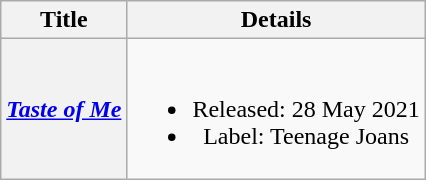<table class="wikitable plainrowheaders" style="text-align:center;" border="1">
<tr>
<th>Title</th>
<th>Details</th>
</tr>
<tr>
<th scope="row"><em><a href='#'>Taste of Me</a></em></th>
<td><br><ul><li>Released: 28 May 2021</li><li>Label: Teenage Joans</li></ul></td>
</tr>
</table>
